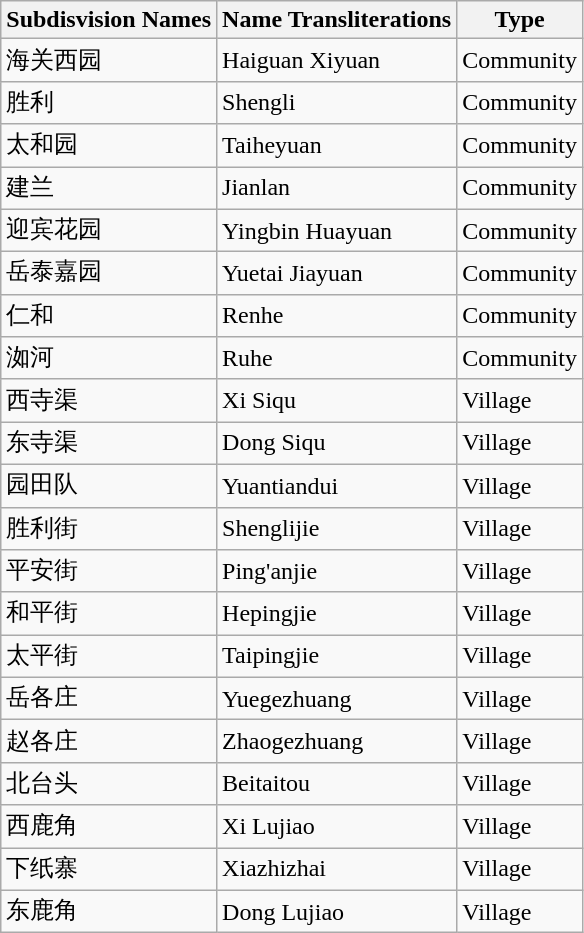<table class="wikitable sortable">
<tr>
<th>Subdisvision Names</th>
<th>Name Transliterations</th>
<th>Type</th>
</tr>
<tr>
<td>海关西园</td>
<td>Haiguan Xiyuan</td>
<td>Community</td>
</tr>
<tr>
<td>胜利</td>
<td>Shengli</td>
<td>Community</td>
</tr>
<tr>
<td>太和园</td>
<td>Taiheyuan</td>
<td>Community</td>
</tr>
<tr>
<td>建兰</td>
<td>Jianlan</td>
<td>Community</td>
</tr>
<tr>
<td>迎宾花园</td>
<td>Yingbin Huayuan</td>
<td>Community</td>
</tr>
<tr>
<td>岳泰嘉园</td>
<td>Yuetai Jiayuan</td>
<td>Community</td>
</tr>
<tr>
<td>仁和</td>
<td>Renhe</td>
<td>Community</td>
</tr>
<tr>
<td>洳河</td>
<td>Ruhe</td>
<td>Community</td>
</tr>
<tr>
<td>西寺渠</td>
<td>Xi Siqu</td>
<td>Village</td>
</tr>
<tr>
<td>东寺渠</td>
<td>Dong Siqu</td>
<td>Village</td>
</tr>
<tr>
<td>园田队</td>
<td>Yuantiandui</td>
<td>Village</td>
</tr>
<tr>
<td>胜利街</td>
<td>Shenglijie</td>
<td>Village</td>
</tr>
<tr>
<td>平安街</td>
<td>Ping'anjie</td>
<td>Village</td>
</tr>
<tr>
<td>和平街</td>
<td>Hepingjie</td>
<td>Village</td>
</tr>
<tr>
<td>太平街</td>
<td>Taipingjie</td>
<td>Village</td>
</tr>
<tr>
<td>岳各庄</td>
<td>Yuegezhuang</td>
<td>Village</td>
</tr>
<tr>
<td>赵各庄</td>
<td>Zhaogezhuang</td>
<td>Village</td>
</tr>
<tr>
<td>北台头</td>
<td>Beitaitou</td>
<td>Village</td>
</tr>
<tr>
<td>西鹿角</td>
<td>Xi Lujiao</td>
<td>Village</td>
</tr>
<tr>
<td>下纸寨</td>
<td>Xiazhizhai</td>
<td>Village</td>
</tr>
<tr>
<td>东鹿角</td>
<td>Dong Lujiao</td>
<td>Village</td>
</tr>
</table>
